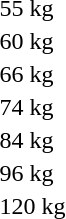<table>
<tr>
<td rowspan=2>55 kg</td>
<td rowspan=2></td>
<td rowspan=2></td>
<td></td>
</tr>
<tr>
<td></td>
</tr>
<tr>
<td rowspan=2>60 kg</td>
<td rowspan=2></td>
<td rowspan=2></td>
<td></td>
</tr>
<tr>
<td></td>
</tr>
<tr>
<td rowspan=2>66 kg</td>
<td rowspan=2></td>
<td rowspan=2></td>
<td></td>
</tr>
<tr>
<td></td>
</tr>
<tr>
<td rowspan=2>74 kg</td>
<td rowspan=2></td>
<td rowspan=2></td>
<td></td>
</tr>
<tr>
<td></td>
</tr>
<tr>
<td rowspan=2>84 kg</td>
<td rowspan=2></td>
<td rowspan=2></td>
<td></td>
</tr>
<tr>
<td></td>
</tr>
<tr>
<td rowspan=2>96 kg</td>
<td rowspan=2></td>
<td rowspan=2></td>
<td></td>
</tr>
<tr>
<td></td>
</tr>
<tr>
<td rowspan=2>120 kg</td>
<td rowspan=2></td>
<td rowspan=2></td>
<td></td>
</tr>
<tr>
<td></td>
</tr>
</table>
